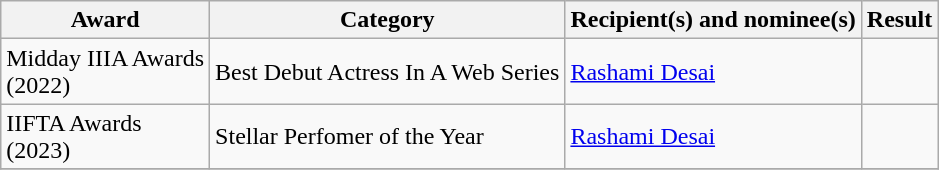<table class="wikitable sortable">
<tr>
<th>Award</th>
<th>Category</th>
<th>Recipient(s) and nominee(s)</th>
<th scope="col" class="unsortable">Result</th>
</tr>
<tr>
<td>Midday IIIA Awards<br>(2022)</td>
<td>Best Debut Actress In A Web Series</td>
<td><a href='#'>Rashami Desai</a></td>
<td></td>
</tr>
<tr>
<td>IIFTA Awards<br>(2023)</td>
<td>Stellar Perfomer of the Year</td>
<td><a href='#'>Rashami Desai</a></td>
<td></td>
</tr>
<tr>
</tr>
</table>
